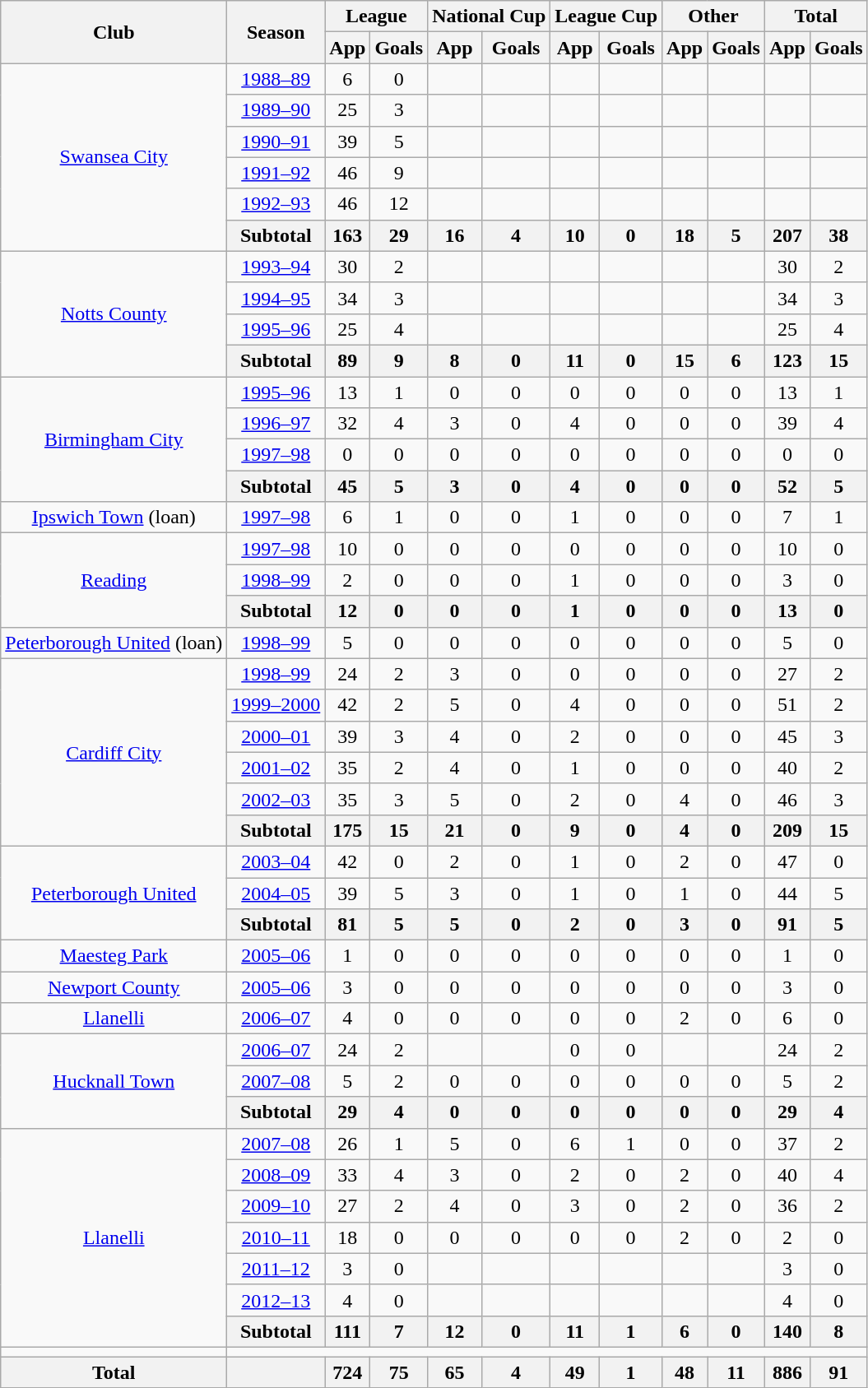<table class="wikitable">
<tr>
<th rowspan=2>Club</th>
<th rowspan=2>Season</th>
<th colspan=2>League</th>
<th colspan=2>National Cup</th>
<th colspan=2>League Cup</th>
<th colspan=2>Other</th>
<th colspan=2>Total</th>
</tr>
<tr>
<th>App</th>
<th>Goals</th>
<th>App</th>
<th>Goals</th>
<th>App</th>
<th>Goals</th>
<th>App</th>
<th>Goals</th>
<th>App</th>
<th>Goals</th>
</tr>
<tr align=center>
<td rowspan=6><a href='#'>Swansea City</a></td>
<td><a href='#'>1988–89</a></td>
<td>6</td>
<td>0</td>
<td></td>
<td></td>
<td></td>
<td></td>
<td></td>
<td></td>
<td></td>
<td></td>
</tr>
<tr align=center>
<td><a href='#'>1989–90</a></td>
<td>25</td>
<td>3</td>
<td></td>
<td></td>
<td></td>
<td></td>
<td></td>
<td></td>
<td></td>
<td></td>
</tr>
<tr align=center>
<td><a href='#'>1990–91</a></td>
<td>39</td>
<td>5</td>
<td></td>
<td></td>
<td></td>
<td></td>
<td></td>
<td></td>
<td></td>
<td></td>
</tr>
<tr align=center>
<td><a href='#'>1991–92</a></td>
<td>46</td>
<td>9</td>
<td></td>
<td></td>
<td></td>
<td></td>
<td></td>
<td></td>
<td></td>
<td></td>
</tr>
<tr align=center>
<td><a href='#'>1992–93</a></td>
<td>46</td>
<td>12</td>
<td></td>
<td></td>
<td></td>
<td></td>
<td></td>
<td></td>
<td></td>
<td></td>
</tr>
<tr align=center>
<th>Subtotal</th>
<th>163</th>
<th>29</th>
<th>16</th>
<th>4</th>
<th>10</th>
<th>0</th>
<th>18</th>
<th>5</th>
<th>207</th>
<th>38</th>
</tr>
<tr align=center>
<td rowspan=4><a href='#'>Notts County</a></td>
<td><a href='#'>1993–94</a></td>
<td>30</td>
<td>2</td>
<td></td>
<td></td>
<td></td>
<td></td>
<td></td>
<td></td>
<td>30</td>
<td>2</td>
</tr>
<tr align=center>
<td><a href='#'>1994–95</a></td>
<td>34</td>
<td>3</td>
<td></td>
<td></td>
<td></td>
<td></td>
<td></td>
<td></td>
<td>34</td>
<td>3</td>
</tr>
<tr align=center>
<td><a href='#'>1995–96</a></td>
<td>25</td>
<td>4</td>
<td></td>
<td></td>
<td></td>
<td></td>
<td></td>
<td></td>
<td>25</td>
<td>4</td>
</tr>
<tr align=center>
<th>Subtotal</th>
<th>89</th>
<th>9</th>
<th>8</th>
<th>0</th>
<th>11</th>
<th>0</th>
<th>15</th>
<th>6</th>
<th>123</th>
<th>15</th>
</tr>
<tr align=center>
<td rowspan=4><a href='#'>Birmingham City</a></td>
<td><a href='#'>1995–96</a></td>
<td>13</td>
<td>1</td>
<td>0</td>
<td>0</td>
<td>0</td>
<td>0</td>
<td>0</td>
<td>0</td>
<td>13</td>
<td>1</td>
</tr>
<tr align=center>
<td><a href='#'>1996–97</a></td>
<td>32</td>
<td>4</td>
<td>3</td>
<td>0</td>
<td>4</td>
<td>0</td>
<td>0</td>
<td>0</td>
<td>39</td>
<td>4</td>
</tr>
<tr align=center>
<td><a href='#'>1997–98</a></td>
<td>0</td>
<td>0</td>
<td>0</td>
<td>0</td>
<td>0</td>
<td>0</td>
<td>0</td>
<td>0</td>
<td>0</td>
<td>0</td>
</tr>
<tr align=center>
<th>Subtotal</th>
<th>45</th>
<th>5</th>
<th>3</th>
<th>0</th>
<th>4</th>
<th>0</th>
<th>0</th>
<th>0</th>
<th>52</th>
<th>5</th>
</tr>
<tr align=center>
<td rowspan=1><a href='#'>Ipswich Town</a> (loan)</td>
<td><a href='#'>1997–98</a></td>
<td>6</td>
<td>1</td>
<td>0</td>
<td>0</td>
<td>1</td>
<td>0</td>
<td>0</td>
<td>0</td>
<td>7</td>
<td>1</td>
</tr>
<tr align=center>
<td rowspan=3><a href='#'>Reading</a></td>
<td><a href='#'>1997–98</a></td>
<td>10</td>
<td>0</td>
<td>0</td>
<td>0</td>
<td>0</td>
<td>0</td>
<td>0</td>
<td>0</td>
<td>10</td>
<td>0</td>
</tr>
<tr align=center>
<td><a href='#'>1998–99</a></td>
<td>2</td>
<td>0</td>
<td>0</td>
<td>0</td>
<td>1</td>
<td>0</td>
<td>0</td>
<td>0</td>
<td>3</td>
<td>0</td>
</tr>
<tr align=center>
<th>Subtotal</th>
<th>12</th>
<th>0</th>
<th>0</th>
<th>0</th>
<th>1</th>
<th>0</th>
<th>0</th>
<th>0</th>
<th>13</th>
<th>0</th>
</tr>
<tr align=center>
<td rowspan=1><a href='#'>Peterborough United</a> (loan)</td>
<td><a href='#'>1998–99</a></td>
<td>5</td>
<td>0</td>
<td>0</td>
<td>0</td>
<td>0</td>
<td>0</td>
<td>0</td>
<td>0</td>
<td>5</td>
<td>0</td>
</tr>
<tr align=center>
<td rowspan=6><a href='#'>Cardiff City</a></td>
<td><a href='#'>1998–99</a></td>
<td>24</td>
<td>2</td>
<td>3</td>
<td>0</td>
<td>0</td>
<td>0</td>
<td>0</td>
<td>0</td>
<td>27</td>
<td>2</td>
</tr>
<tr align=center>
<td><a href='#'>1999–2000</a></td>
<td>42</td>
<td>2</td>
<td>5</td>
<td>0</td>
<td>4</td>
<td>0</td>
<td>0</td>
<td>0</td>
<td>51</td>
<td>2</td>
</tr>
<tr align=center>
<td><a href='#'>2000–01</a></td>
<td>39</td>
<td>3</td>
<td>4</td>
<td>0</td>
<td>2</td>
<td>0</td>
<td>0</td>
<td>0</td>
<td>45</td>
<td>3</td>
</tr>
<tr align=center>
<td><a href='#'>2001–02</a></td>
<td>35</td>
<td>2</td>
<td>4</td>
<td>0</td>
<td>1</td>
<td>0</td>
<td>0</td>
<td>0</td>
<td>40</td>
<td>2</td>
</tr>
<tr align=center>
<td><a href='#'>2002–03</a></td>
<td>35</td>
<td>3</td>
<td>5</td>
<td>0</td>
<td>2</td>
<td>0</td>
<td>4</td>
<td>0</td>
<td>46</td>
<td>3</td>
</tr>
<tr align=center>
<th>Subtotal</th>
<th>175</th>
<th>15</th>
<th>21</th>
<th>0</th>
<th>9</th>
<th>0</th>
<th>4</th>
<th>0</th>
<th>209</th>
<th>15</th>
</tr>
<tr align=center>
<td rowspan=3><a href='#'>Peterborough United</a></td>
<td><a href='#'>2003–04</a></td>
<td>42</td>
<td>0</td>
<td>2</td>
<td>0</td>
<td>1</td>
<td>0</td>
<td>2</td>
<td>0</td>
<td>47</td>
<td>0</td>
</tr>
<tr align=center>
<td><a href='#'>2004–05</a></td>
<td>39</td>
<td>5</td>
<td>3</td>
<td>0</td>
<td>1</td>
<td>0</td>
<td>1</td>
<td>0</td>
<td>44</td>
<td>5</td>
</tr>
<tr align=center>
<th>Subtotal</th>
<th>81</th>
<th>5</th>
<th>5</th>
<th>0</th>
<th>2</th>
<th>0</th>
<th>3</th>
<th>0</th>
<th>91</th>
<th>5</th>
</tr>
<tr align=center>
<td rowspan=1><a href='#'>Maesteg Park</a></td>
<td><a href='#'>2005–06</a></td>
<td>1</td>
<td>0</td>
<td>0</td>
<td>0</td>
<td>0</td>
<td>0</td>
<td>0</td>
<td>0</td>
<td>1</td>
<td>0</td>
</tr>
<tr align=center>
<td rowspan=1><a href='#'>Newport County</a></td>
<td><a href='#'>2005–06</a></td>
<td>3</td>
<td>0</td>
<td>0</td>
<td>0</td>
<td>0</td>
<td>0</td>
<td>0</td>
<td>0</td>
<td>3</td>
<td>0</td>
</tr>
<tr align=center>
<td rowspan=1><a href='#'>Llanelli</a></td>
<td><a href='#'>2006–07</a></td>
<td>4</td>
<td>0</td>
<td>0</td>
<td>0</td>
<td>0</td>
<td>0</td>
<td>2</td>
<td>0</td>
<td>6</td>
<td>0</td>
</tr>
<tr align=center>
<td rowspan=3><a href='#'>Hucknall Town</a></td>
<td><a href='#'>2006–07</a></td>
<td>24</td>
<td>2</td>
<td></td>
<td></td>
<td>0</td>
<td>0</td>
<td></td>
<td></td>
<td>24</td>
<td>2</td>
</tr>
<tr align=center>
<td><a href='#'>2007–08</a></td>
<td>5</td>
<td>2</td>
<td>0</td>
<td>0</td>
<td>0</td>
<td>0</td>
<td>0</td>
<td>0</td>
<td>5</td>
<td>2</td>
</tr>
<tr align=center>
<th>Subtotal</th>
<th>29</th>
<th>4</th>
<th>0</th>
<th>0</th>
<th>0</th>
<th>0</th>
<th>0</th>
<th>0</th>
<th>29</th>
<th>4</th>
</tr>
<tr align=center>
<td rowspan=7><a href='#'>Llanelli</a></td>
<td><a href='#'>2007–08</a></td>
<td>26</td>
<td>1</td>
<td>5</td>
<td>0</td>
<td>6</td>
<td>1</td>
<td>0</td>
<td>0</td>
<td>37</td>
<td>2</td>
</tr>
<tr align=center>
<td><a href='#'>2008–09</a></td>
<td>33</td>
<td>4</td>
<td>3</td>
<td>0</td>
<td>2</td>
<td>0</td>
<td>2</td>
<td>0</td>
<td>40</td>
<td>4</td>
</tr>
<tr align=center>
<td><a href='#'>2009–10</a></td>
<td>27</td>
<td>2</td>
<td>4</td>
<td>0</td>
<td>3</td>
<td>0</td>
<td>2</td>
<td>0</td>
<td>36</td>
<td>2</td>
</tr>
<tr align=center>
<td><a href='#'>2010–11</a></td>
<td>18</td>
<td>0</td>
<td>0</td>
<td>0</td>
<td>0</td>
<td>0</td>
<td>2</td>
<td>0</td>
<td>2</td>
<td>0</td>
</tr>
<tr align=center>
<td><a href='#'>2011–12</a></td>
<td>3</td>
<td>0</td>
<td></td>
<td></td>
<td></td>
<td></td>
<td></td>
<td></td>
<td>3</td>
<td>0</td>
</tr>
<tr align=center>
<td><a href='#'>2012–13</a></td>
<td>4</td>
<td>0</td>
<td></td>
<td></td>
<td></td>
<td></td>
<td></td>
<td></td>
<td>4</td>
<td>0</td>
</tr>
<tr align=center>
<th>Subtotal</th>
<th>111</th>
<th>7</th>
<th>12</th>
<th>0</th>
<th>11</th>
<th>1</th>
<th>6</th>
<th>0</th>
<th>140</th>
<th>8</th>
</tr>
<tr align=center>
<td></td>
</tr>
<tr align=center>
<th>Total</th>
<th></th>
<th>724</th>
<th>75</th>
<th>65</th>
<th>4</th>
<th>49</th>
<th>1</th>
<th>48</th>
<th>11</th>
<th>886</th>
<th>91</th>
</tr>
</table>
